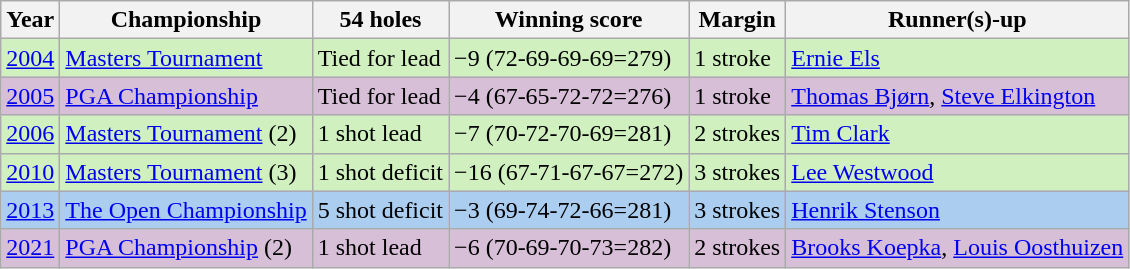<table class="wikitable">
<tr>
<th>Year</th>
<th>Championship</th>
<th>54 holes</th>
<th>Winning score</th>
<th>Margin</th>
<th>Runner(s)-up</th>
</tr>
<tr style="background:#d0f0c0;">
<td><a href='#'>2004</a></td>
<td><a href='#'>Masters Tournament</a></td>
<td>Tied for lead</td>
<td>−9 (72-69-69-69=279)</td>
<td>1 stroke</td>
<td> <a href='#'>Ernie Els</a></td>
</tr>
<tr style="background:thistle;">
<td><a href='#'>2005</a></td>
<td><a href='#'>PGA Championship</a></td>
<td>Tied for lead</td>
<td>−4 (67-65-72-72=276)</td>
<td>1 stroke</td>
<td> <a href='#'>Thomas Bjørn</a>,  <a href='#'>Steve Elkington</a></td>
</tr>
<tr style="background:#d0f0c0;">
<td><a href='#'>2006</a></td>
<td><a href='#'>Masters Tournament</a> (2)</td>
<td>1 shot lead</td>
<td>−7 (70-72-70-69=281)</td>
<td>2 strokes</td>
<td> <a href='#'>Tim Clark</a></td>
</tr>
<tr style="background:#d0f0c0;">
<td><a href='#'>2010</a></td>
<td><a href='#'>Masters Tournament</a> (3)</td>
<td>1 shot deficit</td>
<td>−16 (67-71-67-67=272)</td>
<td>3 strokes</td>
<td> <a href='#'>Lee Westwood</a></td>
</tr>
<tr style="background:#abcdef;">
<td><a href='#'>2013</a></td>
<td><a href='#'>The Open Championship</a></td>
<td>5 shot deficit</td>
<td>−3 (69-74-72-66=281)</td>
<td>3 strokes</td>
<td> <a href='#'>Henrik Stenson</a></td>
</tr>
<tr style="background:thistle;">
<td><a href='#'>2021</a></td>
<td><a href='#'>PGA Championship</a> (2)</td>
<td>1 shot lead</td>
<td>−6 (70-69-70-73=282)</td>
<td>2 strokes</td>
<td> <a href='#'>Brooks Koepka</a>,  <a href='#'>Louis Oosthuizen</a></td>
</tr>
</table>
